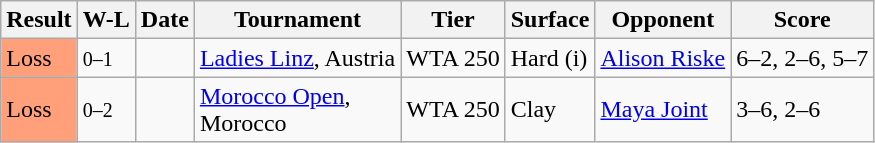<table class="sortable wikitable">
<tr>
<th>Result</th>
<th>W-L</th>
<th>Date</th>
<th>Tournament</th>
<th>Tier</th>
<th>Surface</th>
<th>Opponent</th>
<th class="unsortable">Score</th>
</tr>
<tr>
<td bgcolor=ffa07a>Loss</td>
<td><small>0–1</small></td>
<td><a href='#'></a></td>
<td><a href='#'>Ladies Linz</a>, Austria</td>
<td>WTA 250</td>
<td>Hard (i)</td>
<td> <a href='#'>Alison Riske</a></td>
<td>6–2, 2–6, 5–7</td>
</tr>
<tr>
<td bgcolor=ffa07a>Loss</td>
<td><small>0–2</small></td>
<td><a href='#'></a></td>
<td><a href='#'>Morocco Open</a>, <br>Morocco</td>
<td>WTA 250</td>
<td>Clay</td>
<td> <a href='#'>Maya Joint</a></td>
<td>3–6, 2–6</td>
</tr>
</table>
